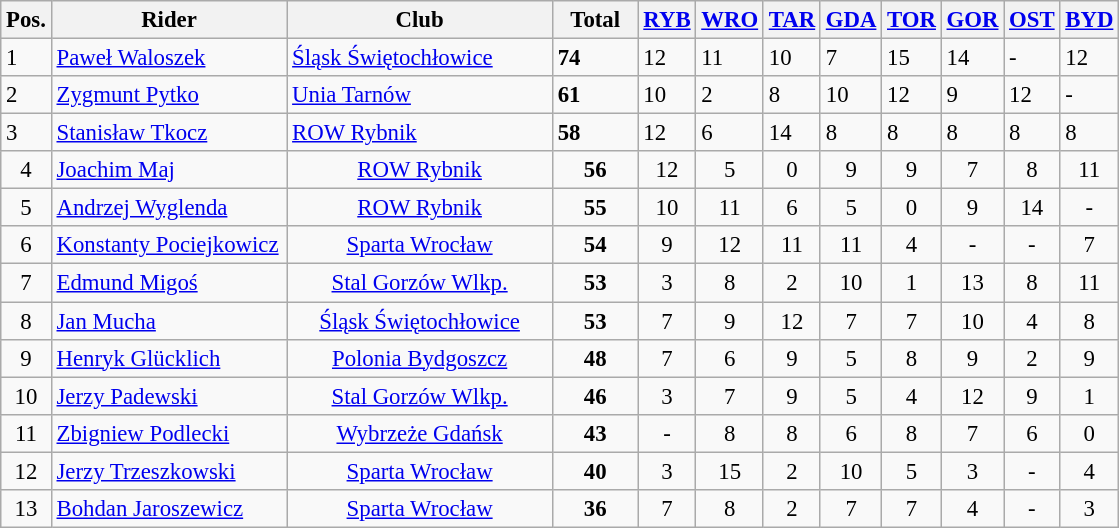<table class="wikitable" style="font-size: 95%">
<tr>
<th width=20px>Pos.</th>
<th width=150px>Rider</th>
<th width=170px>Club</th>
<th width=50px>Total</th>
<th width=25px><a href='#'>RYB</a></th>
<th width=25px><a href='#'>WRO</a></th>
<th width=25px><a href='#'>TAR</a></th>
<th width=25px><a href='#'>GDA</a></th>
<th width=25px><a href='#'>TOR</a></th>
<th width=25px><a href='#'>GOR</a></th>
<th width=25px><a href='#'>OST</a></th>
<th width=25px><a href='#'>BYD</a></th>
</tr>
<tr>
<td>1</td>
<td align=left><a href='#'>Paweł Waloszek</a></td>
<td><a href='#'>Śląsk Świętochłowice</a></td>
<td><strong>74</strong></td>
<td>12</td>
<td>11</td>
<td>10</td>
<td>7</td>
<td>15</td>
<td>14</td>
<td>-</td>
<td>12</td>
</tr>
<tr>
<td>2</td>
<td align=left><a href='#'>Zygmunt Pytko</a></td>
<td><a href='#'>Unia Tarnów</a></td>
<td><strong>61</strong></td>
<td>10</td>
<td>2</td>
<td>8</td>
<td>10</td>
<td>12</td>
<td>9</td>
<td>12</td>
<td>-</td>
</tr>
<tr>
<td>3</td>
<td align=left><a href='#'>Stanisław Tkocz</a></td>
<td><a href='#'>ROW Rybnik</a></td>
<td><strong>58</strong></td>
<td>12</td>
<td>6</td>
<td>14</td>
<td>8</td>
<td>8</td>
<td>8</td>
<td>8</td>
<td>8</td>
</tr>
<tr align=center>
<td>4</td>
<td align=left><a href='#'>Joachim Maj</a></td>
<td><a href='#'>ROW Rybnik</a></td>
<td><strong>56</strong></td>
<td>12</td>
<td>5</td>
<td>0</td>
<td>9</td>
<td>9</td>
<td>7</td>
<td>8</td>
<td>11</td>
</tr>
<tr align=center>
<td>5</td>
<td align=left><a href='#'>Andrzej Wyglenda</a></td>
<td><a href='#'>ROW Rybnik</a></td>
<td><strong>55</strong></td>
<td>10</td>
<td>11</td>
<td>6</td>
<td>5</td>
<td>0</td>
<td>9</td>
<td>14</td>
<td>-</td>
</tr>
<tr align=center>
<td>6</td>
<td align=left><a href='#'>Konstanty Pociejkowicz</a></td>
<td><a href='#'>Sparta Wrocław</a></td>
<td><strong>54</strong></td>
<td>9</td>
<td>12</td>
<td>11</td>
<td>11</td>
<td>4</td>
<td>-</td>
<td>-</td>
<td>7</td>
</tr>
<tr align=center>
<td>7</td>
<td align=left><a href='#'>Edmund Migoś</a></td>
<td><a href='#'>Stal Gorzów Wlkp.</a></td>
<td><strong>53</strong></td>
<td>3</td>
<td>8</td>
<td>2</td>
<td>10</td>
<td>1</td>
<td>13</td>
<td>8</td>
<td>11</td>
</tr>
<tr align=center>
<td>8</td>
<td align=left><a href='#'>Jan Mucha</a></td>
<td><a href='#'>Śląsk Świętochłowice</a></td>
<td><strong>53</strong></td>
<td>7</td>
<td>9</td>
<td>12</td>
<td>7</td>
<td>7</td>
<td>10</td>
<td>4</td>
<td>8</td>
</tr>
<tr align=center>
<td>9</td>
<td align=left><a href='#'>Henryk Glücklich</a></td>
<td><a href='#'>Polonia Bydgoszcz</a></td>
<td><strong>48</strong></td>
<td>7</td>
<td>6</td>
<td>9</td>
<td>5</td>
<td>8</td>
<td>9</td>
<td>2</td>
<td>9</td>
</tr>
<tr align=center>
<td>10</td>
<td align=left><a href='#'>Jerzy Padewski</a></td>
<td><a href='#'>Stal Gorzów Wlkp.</a></td>
<td><strong>46</strong></td>
<td>3</td>
<td>7</td>
<td>9</td>
<td>5</td>
<td>4</td>
<td>12</td>
<td>9</td>
<td>1</td>
</tr>
<tr align=center>
<td>11</td>
<td align=left><a href='#'>Zbigniew Podlecki</a></td>
<td><a href='#'>Wybrzeże Gdańsk</a></td>
<td><strong>43</strong></td>
<td>-</td>
<td>8</td>
<td>8</td>
<td>6</td>
<td>8</td>
<td>7</td>
<td>6</td>
<td>0</td>
</tr>
<tr align=center>
<td>12</td>
<td align=left><a href='#'>Jerzy Trzeszkowski</a></td>
<td><a href='#'>Sparta Wrocław</a></td>
<td><strong>40</strong></td>
<td>3</td>
<td>15</td>
<td>2</td>
<td>10</td>
<td>5</td>
<td>3</td>
<td>-</td>
<td>4</td>
</tr>
<tr align=center>
<td>13</td>
<td align=left><a href='#'>Bohdan Jaroszewicz</a></td>
<td><a href='#'>Sparta Wrocław</a></td>
<td><strong>36</strong></td>
<td>7</td>
<td>8</td>
<td>2</td>
<td>7</td>
<td>7</td>
<td>4</td>
<td>-</td>
<td>3</td>
</tr>
</table>
